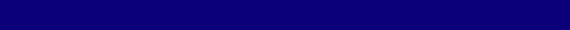<table cellspacing="0"  style="width:30%; margin:auto;">
<tr>
<td style="background:#09007a;"> </td>
</tr>
</table>
